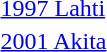<table>
<tr>
<td><a href='#'>1997 Lahti</a></td>
<td></td>
<td></td>
<td></td>
</tr>
<tr>
<td><a href='#'>2001 Akita</a></td>
<td></td>
<td></td>
<td></td>
</tr>
</table>
